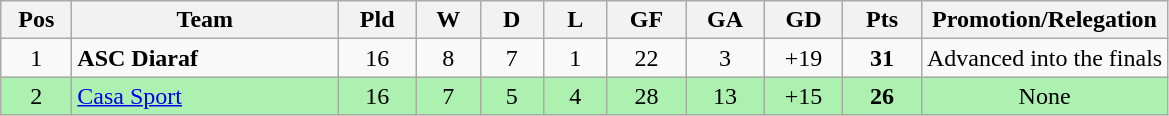<table class="wikitable" style="text-align: center;">
<tr>
<th style="width: 40px;">Pos</th>
<th style="width: 170px;">Team</th>
<th style="width: 45px;">Pld</th>
<th style="width: 35px;">W</th>
<th style="width: 35px;">D</th>
<th style="width: 35px;">L</th>
<th style="width: 45px;">GF</th>
<th style="width: 45px;">GA</th>
<th style="width: 45px;">GD</th>
<th style="width: 45px;">Pts</th>
<th style="width: 300 px;">Promotion/Relegation</th>
</tr>
<tr>
<td>1</td>
<td style="text-align: left;"><strong>ASC Diaraf</strong></td>
<td>16</td>
<td>8</td>
<td>7</td>
<td>1</td>
<td>22</td>
<td>3</td>
<td>+19</td>
<td><strong>31</strong></td>
<td>Advanced into the finals</td>
</tr>
<tr style="background:#ACF1AF;">
<td>2</td>
<td style="text-align: left;"><a href='#'>Casa Sport</a></td>
<td>16</td>
<td>7</td>
<td>5</td>
<td>4</td>
<td>28</td>
<td>13</td>
<td>+15</td>
<td><strong>26</strong></td>
<td>None</td>
</tr>
</table>
